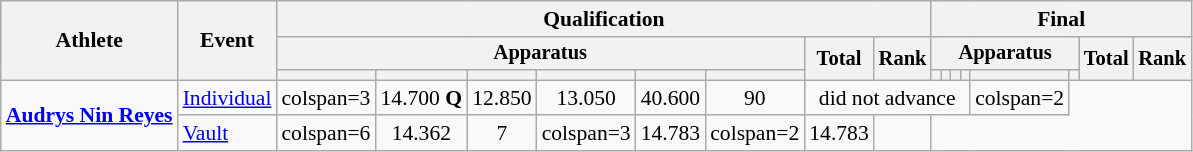<table class="wikitable" style="font-size:90%">
<tr>
<th rowspan=3>Athlete</th>
<th rowspan=3>Event</th>
<th colspan =8>Qualification</th>
<th colspan =8>Final</th>
</tr>
<tr style="font-size:95%">
<th colspan=6>Apparatus</th>
<th rowspan=2>Total</th>
<th rowspan=2>Rank</th>
<th colspan=6>Apparatus</th>
<th rowspan=2>Total</th>
<th rowspan=2>Rank</th>
</tr>
<tr style="font-size:95%">
<th></th>
<th></th>
<th></th>
<th></th>
<th></th>
<th></th>
<th></th>
<th></th>
<th></th>
<th></th>
<th></th>
<th></th>
</tr>
<tr align=center>
<td rowspan=2 align=left><strong><a href='#'>Audrys Nin Reyes</a></strong></td>
<td align=left><a href='#'>Individual</a></td>
<td>colspan=3 </td>
<td>14.700 <strong>Q</strong></td>
<td>12.850</td>
<td>13.050</td>
<td>40.600</td>
<td>90</td>
<td colspan=6>did not advance</td>
<td>colspan=2 </td>
</tr>
<tr align=center>
<td align=left><a href='#'>Vault</a></td>
<td>colspan=6 </td>
<td>14.362</td>
<td>7</td>
<td>colspan=3 </td>
<td>14.783</td>
<td>colspan=2 </td>
<td>14.783</td>
<td></td>
</tr>
</table>
